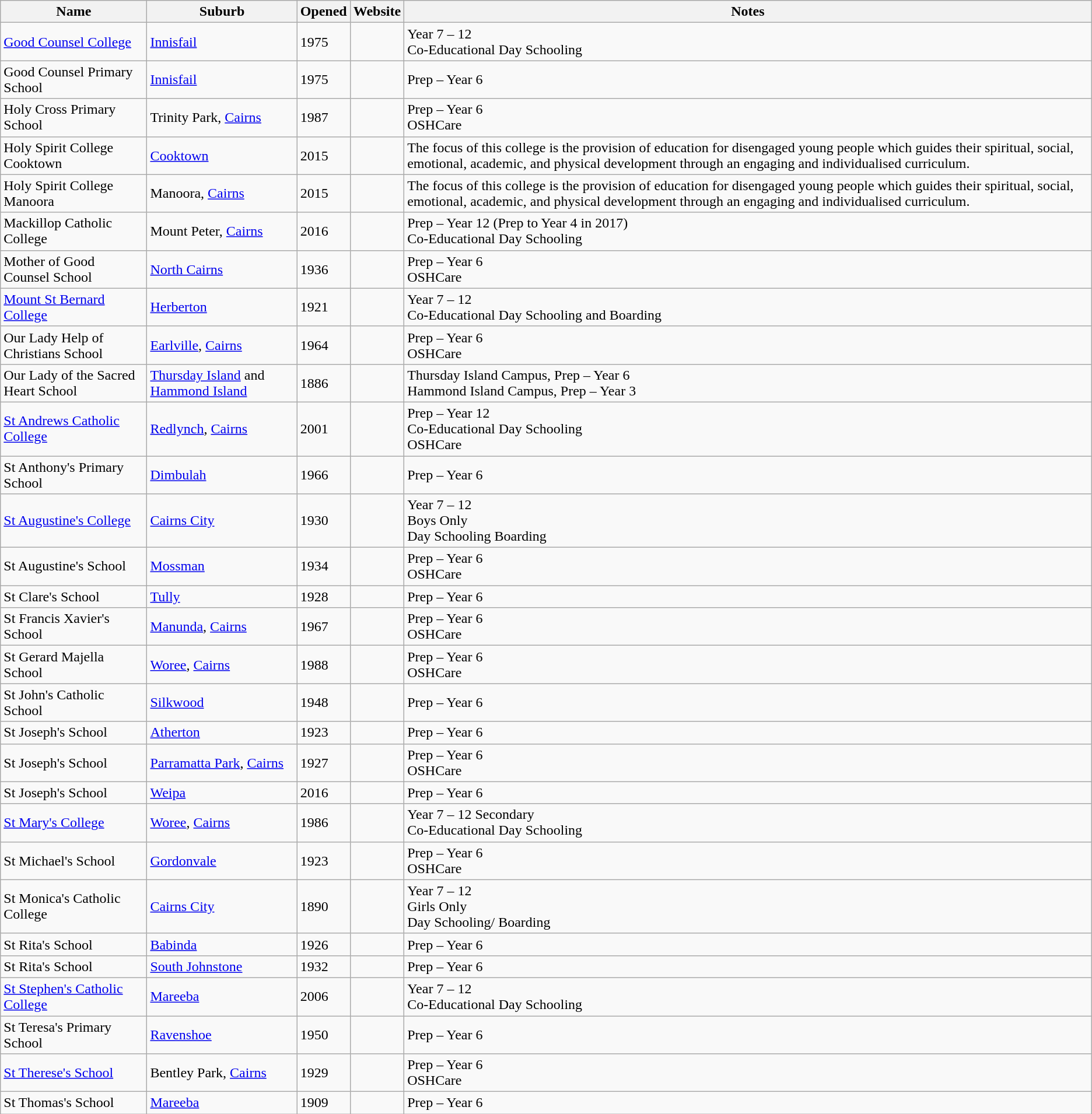<table class="wikitable sortable">
<tr>
<th>Name</th>
<th>Suburb</th>
<th>Opened</th>
<th>Website</th>
<th>Notes</th>
</tr>
<tr>
<td><a href='#'>Good Counsel College</a></td>
<td><a href='#'>Innisfail</a></td>
<td>1975</td>
<td></td>
<td>Year 7 – 12<br>Co-Educational Day Schooling</td>
</tr>
<tr>
<td>Good Counsel Primary School</td>
<td><a href='#'>Innisfail</a></td>
<td>1975</td>
<td></td>
<td>Prep – Year 6</td>
</tr>
<tr>
<td>Holy Cross Primary School</td>
<td>Trinity Park, <a href='#'>Cairns</a></td>
<td>1987</td>
<td></td>
<td>Prep – Year 6<br>OSHCare</td>
</tr>
<tr>
<td>Holy Spirit College Cooktown</td>
<td><a href='#'>Cooktown</a></td>
<td>2015</td>
<td></td>
<td>The focus of this college is the provision of education for disengaged young people which guides their spiritual, social, emotional, academic, and physical development through an engaging and individualised curriculum.</td>
</tr>
<tr>
<td>Holy Spirit College Manoora</td>
<td>Manoora, <a href='#'>Cairns</a></td>
<td>2015</td>
<td></td>
<td>The focus of this college is the provision of education for disengaged young people which guides their spiritual, social, emotional, academic, and physical development through an engaging and individualised curriculum.</td>
</tr>
<tr>
<td>Mackillop Catholic College</td>
<td>Mount Peter, <a href='#'>Cairns</a></td>
<td>2016</td>
<td></td>
<td>Prep – Year 12 (Prep to Year 4 in 2017)<br>Co-Educational Day Schooling</td>
</tr>
<tr>
<td>Mother of Good Counsel School</td>
<td><a href='#'>North Cairns</a></td>
<td>1936</td>
<td></td>
<td>Prep – Year 6<br>OSHCare</td>
</tr>
<tr>
<td><a href='#'>Mount St Bernard College</a></td>
<td><a href='#'>Herberton</a></td>
<td>1921</td>
<td></td>
<td>Year 7 – 12<br>Co-Educational Day Schooling and Boarding</td>
</tr>
<tr>
<td>Our Lady Help of Christians School</td>
<td><a href='#'>Earlville</a>, <a href='#'>Cairns</a></td>
<td>1964</td>
<td></td>
<td>Prep – Year 6<br>OSHCare</td>
</tr>
<tr>
<td>Our Lady of the Sacred Heart School</td>
<td><a href='#'>Thursday Island</a> and <a href='#'>Hammond Island</a></td>
<td>1886</td>
<td></td>
<td>Thursday Island Campus, Prep – Year 6<br>Hammond Island Campus, Prep – Year 3</td>
</tr>
<tr>
<td><a href='#'>St Andrews Catholic College</a></td>
<td><a href='#'>Redlynch</a>, <a href='#'>Cairns</a></td>
<td>2001</td>
<td></td>
<td>Prep – Year 12<br>Co-Educational Day Schooling<br>OSHCare</td>
</tr>
<tr>
<td>St Anthony's Primary School</td>
<td><a href='#'>Dimbulah</a></td>
<td>1966</td>
<td></td>
<td>Prep – Year 6</td>
</tr>
<tr>
<td><a href='#'>St Augustine's College</a></td>
<td><a href='#'>Cairns City</a></td>
<td>1930</td>
<td></td>
<td>Year 7 – 12<br>Boys Only<br>Day Schooling Boarding</td>
</tr>
<tr>
<td>St Augustine's School</td>
<td><a href='#'>Mossman</a></td>
<td>1934</td>
<td></td>
<td>Prep – Year 6<br>OSHCare</td>
</tr>
<tr>
<td>St Clare's School</td>
<td><a href='#'>Tully</a></td>
<td>1928</td>
<td></td>
<td>Prep – Year 6</td>
</tr>
<tr>
<td>St Francis Xavier's School</td>
<td><a href='#'>Manunda</a>, <a href='#'>Cairns</a></td>
<td>1967</td>
<td></td>
<td>Prep – Year 6<br>OSHCare</td>
</tr>
<tr>
<td>St Gerard Majella School</td>
<td><a href='#'>Woree</a>, <a href='#'>Cairns</a></td>
<td>1988</td>
<td></td>
<td>Prep – Year 6<br>OSHCare</td>
</tr>
<tr>
<td>St John's Catholic School</td>
<td><a href='#'>Silkwood</a></td>
<td>1948</td>
<td></td>
<td>Prep – Year 6</td>
</tr>
<tr>
<td>St Joseph's School</td>
<td><a href='#'>Atherton</a></td>
<td>1923</td>
<td></td>
<td>Prep – Year 6</td>
</tr>
<tr>
<td>St Joseph's School</td>
<td><a href='#'>Parramatta Park</a>, <a href='#'>Cairns</a></td>
<td>1927</td>
<td></td>
<td>Prep – Year 6<br>OSHCare</td>
</tr>
<tr>
<td>St Joseph's School</td>
<td><a href='#'>Weipa</a></td>
<td>2016</td>
<td></td>
<td>Prep – Year 6</td>
</tr>
<tr>
<td><a href='#'>St Mary's College</a></td>
<td><a href='#'>Woree</a>, <a href='#'>Cairns</a></td>
<td>1986</td>
<td></td>
<td>Year 7 – 12 Secondary<br>Co-Educational Day Schooling</td>
</tr>
<tr>
<td>St Michael's School</td>
<td><a href='#'>Gordonvale</a></td>
<td>1923</td>
<td></td>
<td>Prep – Year 6<br>OSHCare</td>
</tr>
<tr>
<td>St Monica's Catholic College</td>
<td><a href='#'>Cairns City</a></td>
<td>1890</td>
<td></td>
<td>Year 7 – 12<br>Girls Only<br>Day Schooling/ Boarding</td>
</tr>
<tr>
<td>St Rita's School</td>
<td><a href='#'>Babinda</a></td>
<td>1926</td>
<td></td>
<td>Prep – Year 6</td>
</tr>
<tr>
<td>St Rita's School</td>
<td><a href='#'>South Johnstone</a></td>
<td>1932</td>
<td></td>
<td>Prep – Year 6</td>
</tr>
<tr>
<td><a href='#'>St Stephen's Catholic College</a></td>
<td><a href='#'>Mareeba</a></td>
<td>2006</td>
<td></td>
<td>Year 7 – 12<br>Co-Educational Day Schooling</td>
</tr>
<tr>
<td>St Teresa's Primary School</td>
<td><a href='#'>Ravenshoe</a></td>
<td>1950</td>
<td></td>
<td>Prep – Year 6</td>
</tr>
<tr>
<td><a href='#'>St Therese's School</a></td>
<td>Bentley Park, <a href='#'>Cairns</a></td>
<td>1929</td>
<td></td>
<td>Prep – Year 6<br>OSHCare</td>
</tr>
<tr>
<td>St Thomas's School</td>
<td><a href='#'>Mareeba</a></td>
<td>1909</td>
<td></td>
<td>Prep – Year 6</td>
</tr>
</table>
